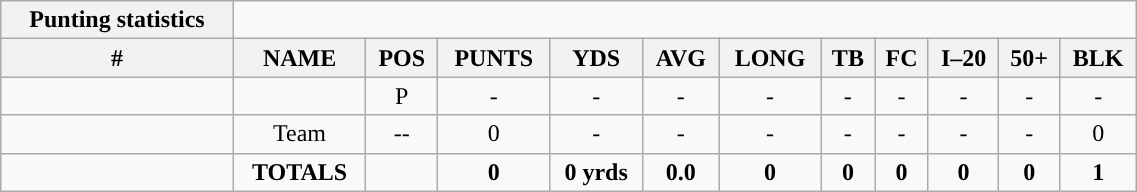<table style="width:60%; text-align:center;" class="wikitable collapsible collapsed">
<tr>
<th style="text-align:center; ">Punting statistics</th>
</tr>
<tr>
<th>#</th>
<th>NAME</th>
<th>POS</th>
<th>PUNTS</th>
<th>YDS</th>
<th>AVG</th>
<th>LONG</th>
<th>TB</th>
<th>FC</th>
<th>I–20</th>
<th>50+</th>
<th>BLK</th>
</tr>
<tr>
<td></td>
<td></td>
<td>P</td>
<td>-</td>
<td>-</td>
<td>-</td>
<td>-</td>
<td>-</td>
<td>-</td>
<td>-</td>
<td>-</td>
<td>-</td>
</tr>
<tr>
<td></td>
<td>Team</td>
<td>--</td>
<td>0</td>
<td>-</td>
<td>-</td>
<td>-</td>
<td>-</td>
<td>-</td>
<td>-</td>
<td>-</td>
<td>0</td>
</tr>
<tr>
<td></td>
<td><strong>TOTALS</strong></td>
<td></td>
<td><strong>0</strong></td>
<td><strong>0 yrds</strong></td>
<td><strong>0.0</strong></td>
<td><strong>0</strong></td>
<td><strong>0</strong></td>
<td><strong>0</strong></td>
<td><strong>0</strong></td>
<td><strong>0</strong></td>
<td><strong>1</strong></td>
</tr>
</table>
